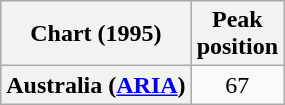<table class="wikitable plainrowheaders" style="text-align:center">
<tr>
<th>Chart (1995)</th>
<th>Peak<br>position</th>
</tr>
<tr>
<th scope="row">Australia (<a href='#'>ARIA</a>)</th>
<td>67</td>
</tr>
</table>
